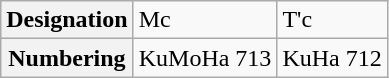<table class="wikitable">
<tr>
<th>Designation</th>
<td>Mc</td>
<td>T'c</td>
</tr>
<tr>
<th>Numbering</th>
<td>KuMoHa 713</td>
<td>KuHa 712</td>
</tr>
</table>
